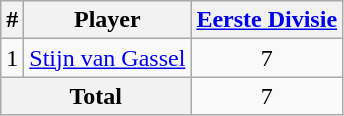<table class="wikitable" style="text-align:center;">
<tr>
<th>#</th>
<th>Player</th>
<th><a href='#'>Eerste Divisie</a></th>
</tr>
<tr>
<td>1</td>
<td align="left"> <a href='#'>Stijn van Gassel</a></td>
<td>7</td>
</tr>
<tr>
<th colspan="2">Total</th>
<td>7</td>
</tr>
</table>
